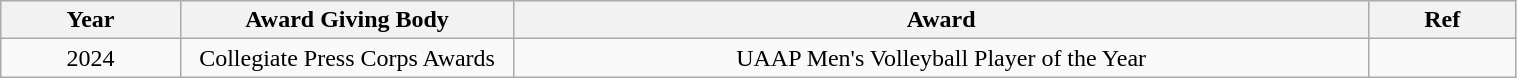<table class="wikitable sortable" style="text-align:center" width="80%">
<tr>
<th style="width:5px;" rowspan="2">Year</th>
<th style="width:25px;" rowspan="2">Award Giving Body</th>
<th style="width:180px;" rowspan="2">Award</th>
<th style="width:25px;" rowspan="2">Ref</th>
</tr>
<tr>
</tr>
<tr align=center>
<td rowspan=1>2024</td>
<td rowspan=1>Collegiate Press Corps Awards</td>
<td>UAAP Men's Volleyball Player of the Year</td>
<td></td>
</tr>
</table>
